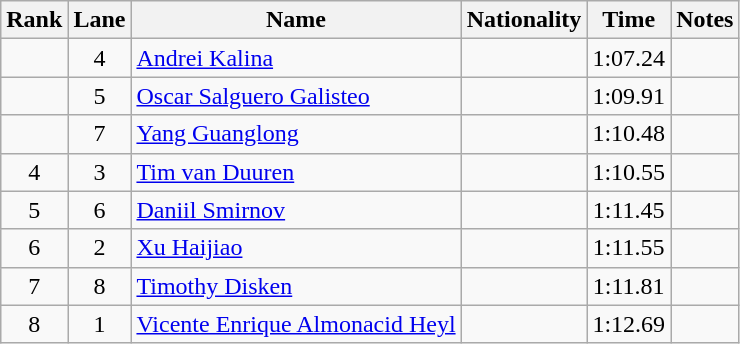<table class="wikitable sortable" style="text-align:center">
<tr>
<th>Rank</th>
<th>Lane</th>
<th>Name</th>
<th>Nationality</th>
<th>Time</th>
<th>Notes</th>
</tr>
<tr>
<td></td>
<td>4</td>
<td align=left><a href='#'>Andrei Kalina</a></td>
<td align=left></td>
<td>1:07.24</td>
<td></td>
</tr>
<tr>
<td></td>
<td>5</td>
<td align=left><a href='#'>Oscar Salguero Galisteo</a></td>
<td align=left></td>
<td>1:09.91</td>
<td></td>
</tr>
<tr>
<td></td>
<td>7</td>
<td align=left><a href='#'>Yang Guanglong</a></td>
<td align=left></td>
<td>1:10.48</td>
<td></td>
</tr>
<tr>
<td>4</td>
<td>3</td>
<td align=left><a href='#'>Tim van Duuren</a></td>
<td align=left></td>
<td>1:10.55</td>
<td></td>
</tr>
<tr>
<td>5</td>
<td>6</td>
<td align=left><a href='#'>Daniil Smirnov</a></td>
<td align=left></td>
<td>1:11.45</td>
<td></td>
</tr>
<tr>
<td>6</td>
<td>2</td>
<td align=left><a href='#'>Xu Haijiao</a></td>
<td align=left></td>
<td>1:11.55</td>
<td></td>
</tr>
<tr>
<td>7</td>
<td>8</td>
<td align=left><a href='#'>Timothy Disken</a></td>
<td align=left></td>
<td>1:11.81</td>
<td></td>
</tr>
<tr>
<td>8</td>
<td>1</td>
<td align=left><a href='#'>Vicente Enrique Almonacid Heyl</a></td>
<td align=left></td>
<td>1:12.69</td>
<td></td>
</tr>
</table>
